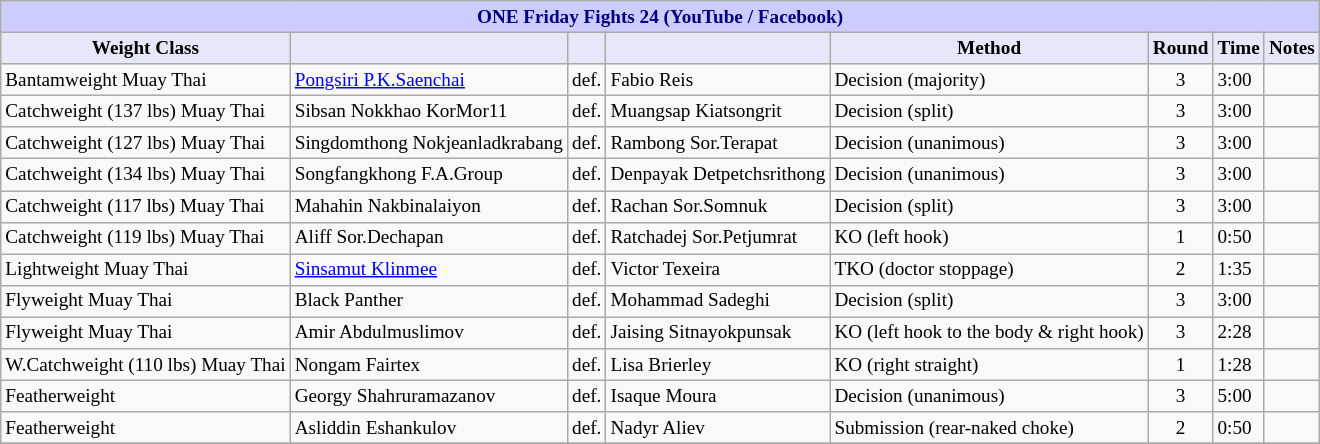<table class="wikitable" style="font-size: 80%;">
<tr>
<th colspan="8" style="background-color: #ccf; color: #000080; text-align: center;"><strong>ONE Friday Fights 24 (YouTube / Facebook)</strong></th>
</tr>
<tr>
<th colspan="1" style="background-color: #E6E8FA; color: #000000; text-align: center;">Weight Class</th>
<th colspan="1" style="background-color: #E6E8FA; color: #000000; text-align: center;"></th>
<th colspan="1" style="background-color: #E6E8FA; color: #000000; text-align: center;"></th>
<th colspan="1" style="background-color: #E6E8FA; color: #000000; text-align: center;"></th>
<th colspan="1" style="background-color: #E6E8FA; color: #000000; text-align: center;">Method</th>
<th colspan="1" style="background-color: #E6E8FA; color: #000000; text-align: center;">Round</th>
<th colspan="1" style="background-color: #E6E8FA; color: #000000; text-align: center;">Time</th>
<th colspan="1" style="background-color: #E6E8FA; color: #000000; text-align: center;">Notes</th>
</tr>
<tr>
<td>Bantamweight Muay Thai</td>
<td> <a href='#'>Pongsiri P.K.Saenchai</a></td>
<td>def.</td>
<td> Fabio Reis</td>
<td>Decision (majority)</td>
<td align=center>3</td>
<td>3:00</td>
<td></td>
</tr>
<tr>
<td>Catchweight (137 lbs) Muay Thai</td>
<td> Sibsan Nokkhao KorMor11</td>
<td>def.</td>
<td> Muangsap Kiatsongrit</td>
<td>Decision (split)</td>
<td align=center>3</td>
<td>3:00</td>
<td></td>
</tr>
<tr>
<td>Catchweight (127 lbs) Muay Thai</td>
<td> Singdomthong Nokjeanladkrabang</td>
<td>def.</td>
<td> Rambong Sor.Terapat</td>
<td>Decision (unanimous)</td>
<td align=center>3</td>
<td>3:00</td>
<td></td>
</tr>
<tr>
<td>Catchweight (134 lbs) Muay Thai</td>
<td> Songfangkhong F.A.Group</td>
<td>def.</td>
<td> Denpayak Detpetchsrithong</td>
<td>Decision (unanimous)</td>
<td align=center>3</td>
<td>3:00</td>
<td></td>
</tr>
<tr>
<td>Catchweight (117 lbs) Muay Thai</td>
<td> Mahahin Nakbinalaiyon</td>
<td>def.</td>
<td> Rachan Sor.Somnuk</td>
<td>Decision (split)</td>
<td align=center>3</td>
<td>3:00</td>
<td></td>
</tr>
<tr>
<td>Catchweight (119 lbs) Muay Thai</td>
<td> Aliff Sor.Dechapan</td>
<td>def.</td>
<td> Ratchadej Sor.Petjumrat</td>
<td>KO (left hook)</td>
<td align=center>1</td>
<td>0:50</td>
<td></td>
</tr>
<tr>
<td>Lightweight Muay Thai</td>
<td> <a href='#'>Sinsamut Klinmee</a></td>
<td>def.</td>
<td> Victor Texeira</td>
<td>TKO (doctor stoppage)</td>
<td align=center>2</td>
<td>1:35</td>
<td></td>
</tr>
<tr>
<td>Flyweight Muay Thai</td>
<td> Black Panther</td>
<td>def.</td>
<td> Mohammad Sadeghi</td>
<td>Decision (split)</td>
<td align=center>3</td>
<td>3:00</td>
<td></td>
</tr>
<tr>
<td>Flyweight Muay Thai</td>
<td> Amir Abdulmuslimov</td>
<td>def.</td>
<td> Jaising Sitnayokpunsak</td>
<td>KO (left hook to the body & right hook)</td>
<td align=center>3</td>
<td>2:28</td>
<td></td>
</tr>
<tr>
<td>W.Catchweight (110 lbs) Muay Thai</td>
<td> Nongam Fairtex</td>
<td>def.</td>
<td> Lisa Brierley</td>
<td>KO (right straight)</td>
<td align=center>1</td>
<td>1:28</td>
<td></td>
</tr>
<tr>
<td>Featherweight</td>
<td> Georgy Shahruramazanov</td>
<td>def.</td>
<td> Isaque Moura</td>
<td>Decision (unanimous)</td>
<td align=center>3</td>
<td>5:00</td>
<td></td>
</tr>
<tr>
<td>Featherweight</td>
<td> Asliddin Eshankulov</td>
<td>def.</td>
<td> Nadyr Aliev</td>
<td>Submission (rear-naked choke)</td>
<td align=center>2</td>
<td>0:50</td>
<td></td>
</tr>
<tr>
</tr>
</table>
